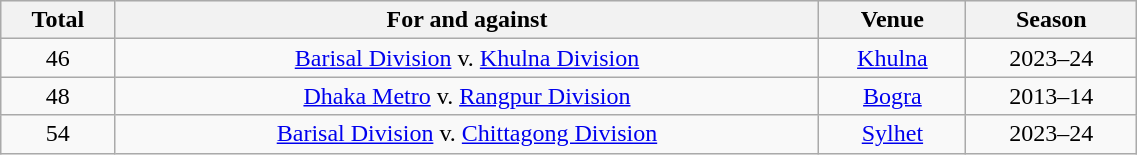<table align="center" | class="wikitable" width="60%">
<tr bgcolor="#efefef">
<th align="center">Total</th>
<th align="center">For and against</th>
<th align="center">Venue</th>
<th align="center">Season</th>
</tr>
<tr>
<td align="center">46</td>
<td align="center"><a href='#'>Barisal Division</a> v. <a href='#'>Khulna Division</a></td>
<td align="center"><a href='#'>Khulna</a></td>
<td align="center">2023–24</td>
</tr>
<tr>
<td align="center">48</td>
<td align="center"><a href='#'>Dhaka Metro</a> v. <a href='#'>Rangpur Division</a></td>
<td align="center"><a href='#'>Bogra</a></td>
<td align="center">2013–14</td>
</tr>
<tr>
<td align="center">54</td>
<td align="center"><a href='#'>Barisal Division</a> v. <a href='#'>Chittagong Division</a></td>
<td align="center"><a href='#'>Sylhet</a></td>
<td align="center">2023–24</td>
</tr>
</table>
